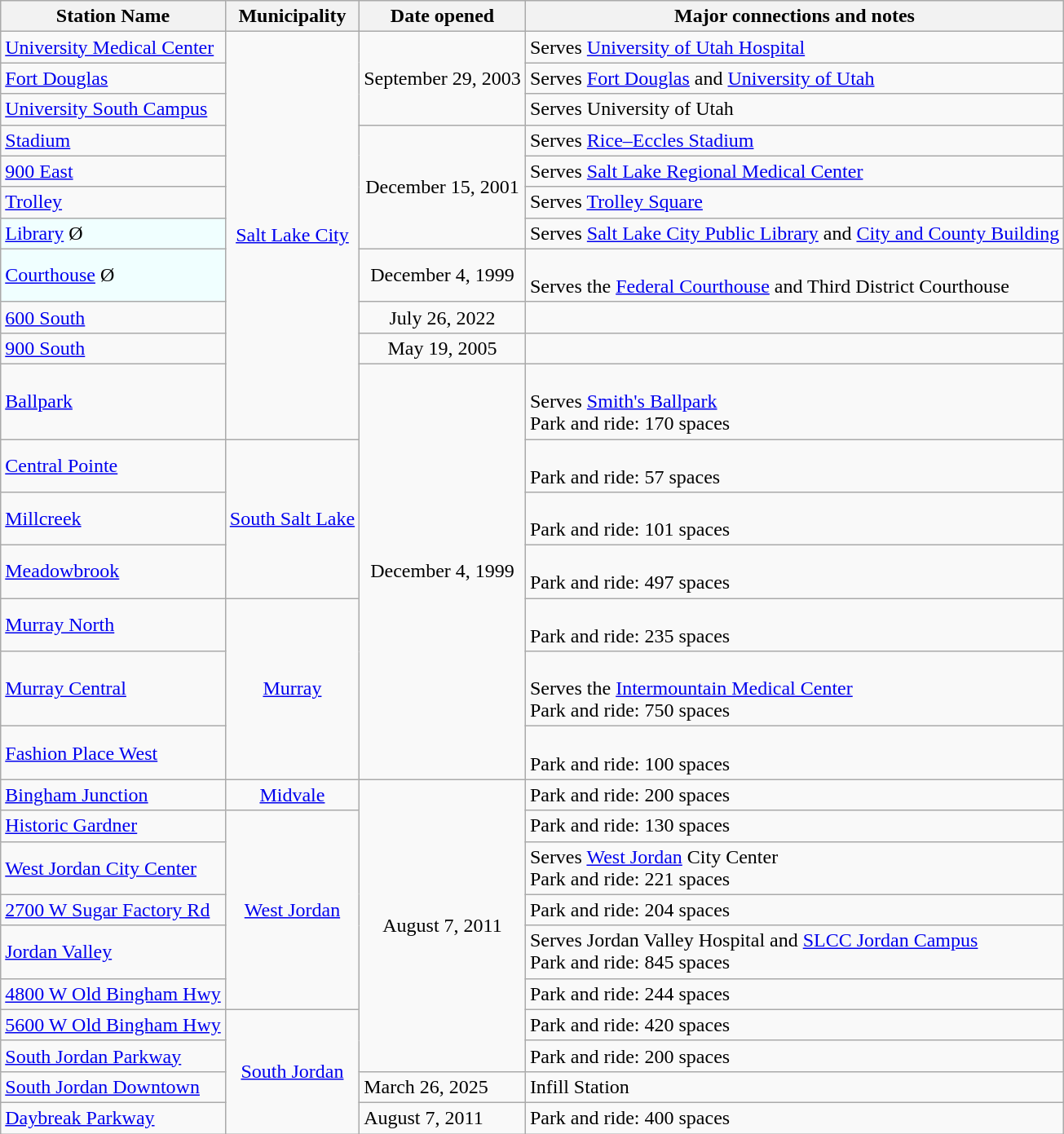<table class="wikitable">
<tr>
<th>Station Name</th>
<th>Municipality</th>
<th>Date opened</th>
<th>Major connections and notes</th>
</tr>
<tr>
<td><a href='#'>University Medical Center</a></td>
<td rowspan="11" align="center"><a href='#'>Salt Lake City</a></td>
<td rowspan="3" align="center">September 29, 2003</td>
<td>Serves <a href='#'>University of Utah Hospital</a></td>
</tr>
<tr>
<td><a href='#'>Fort Douglas</a></td>
<td>Serves <a href='#'>Fort Douglas</a> and <a href='#'>University of Utah</a></td>
</tr>
<tr>
<td><a href='#'>University South Campus</a></td>
<td>Serves University of Utah</td>
</tr>
<tr>
<td><a href='#'>Stadium</a></td>
<td rowspan="4" align="center">December 15, 2001</td>
<td>Serves <a href='#'>Rice–Eccles Stadium</a></td>
</tr>
<tr>
<td><a href='#'>900 East</a></td>
<td>Serves <a href='#'>Salt Lake Regional Medical Center</a></td>
</tr>
<tr>
<td><a href='#'>Trolley</a></td>
<td>Serves <a href='#'>Trolley Square</a></td>
</tr>
<tr>
<td bgcolor=azure><a href='#'>Library</a> Ø</td>
<td>Serves <a href='#'>Salt Lake City Public Library</a> and <a href='#'>City and County Building</a></td>
</tr>
<tr>
<td bgcolor=azure><a href='#'>Courthouse</a> Ø</td>
<td align="center">December 4, 1999</td>
<td> <br>Serves the <a href='#'>Federal Courthouse</a> and Third District Courthouse</td>
</tr>
<tr>
<td><a href='#'>600 South</a></td>
<td align="center">July 26, 2022</td>
<td> </td>
</tr>
<tr>
<td><a href='#'>900 South</a></td>
<td align="center">May 19, 2005</td>
<td> </td>
</tr>
<tr>
<td><a href='#'>Ballpark</a></td>
<td rowspan="7" align="center">December 4, 1999</td>
<td> <br>Serves <a href='#'>Smith's Ballpark</a><br>Park and ride: 170 spaces</td>
</tr>
<tr>
<td><a href='#'>Central Pointe</a></td>
<td rowspan="3" align="center"><a href='#'>South Salt Lake</a></td>
<td>   <br>Park and ride: 57 spaces</td>
</tr>
<tr>
<td><a href='#'>Millcreek</a></td>
<td><br>Park and ride: 101 spaces</td>
</tr>
<tr>
<td><a href='#'>Meadowbrook</a></td>
<td><br>Park and ride: 497 spaces</td>
</tr>
<tr>
<td><a href='#'>Murray North</a></td>
<td rowspan="3" align="center"><a href='#'>Murray</a></td>
<td><br>Park and ride: 235 spaces</td>
</tr>
<tr>
<td><a href='#'>Murray Central</a></td>
<td> <br>Serves the <a href='#'>Intermountain Medical Center</a><br>Park and ride: 750 spaces</td>
</tr>
<tr>
<td><a href='#'>Fashion Place West</a></td>
<td><br>Park and ride: 100 spaces</td>
</tr>
<tr>
<td><a href='#'>Bingham Junction</a></td>
<td align="center"><a href='#'>Midvale</a></td>
<td rowspan="8" align="center">August 7, 2011</td>
<td>Park and ride: 200 spaces</td>
</tr>
<tr>
<td><a href='#'>Historic Gardner</a></td>
<td align=center rowspan=5><a href='#'>West Jordan</a></td>
<td>Park and ride: 130 spaces</td>
</tr>
<tr>
<td><a href='#'>West Jordan City Center</a></td>
<td>Serves <a href='#'>West Jordan</a> City Center<br>Park and ride: 221 spaces</td>
</tr>
<tr>
<td><a href='#'>2700 W Sugar Factory Rd</a></td>
<td>Park and ride: 204 spaces</td>
</tr>
<tr>
<td><a href='#'>Jordan Valley</a></td>
<td>Serves Jordan Valley Hospital and <a href='#'>SLCC Jordan Campus</a><br>Park and ride: 845 spaces</td>
</tr>
<tr>
<td><a href='#'>4800 W Old Bingham Hwy</a></td>
<td>Park and ride: 244 spaces</td>
</tr>
<tr>
<td><a href='#'>5600 W Old Bingham Hwy</a></td>
<td rowspan="4" align="center"><a href='#'>South Jordan</a></td>
<td>Park and ride: 420 spaces</td>
</tr>
<tr>
<td><a href='#'>South Jordan Parkway</a></td>
<td>Park and ride: 200 spaces</td>
</tr>
<tr>
<td><a href='#'>South Jordan Downtown</a></td>
<td>March 26, 2025</td>
<td>Infill Station</td>
</tr>
<tr>
<td><a href='#'>Daybreak Parkway</a></td>
<td>August 7, 2011</td>
<td>Park and ride: 400 spaces</td>
</tr>
</table>
